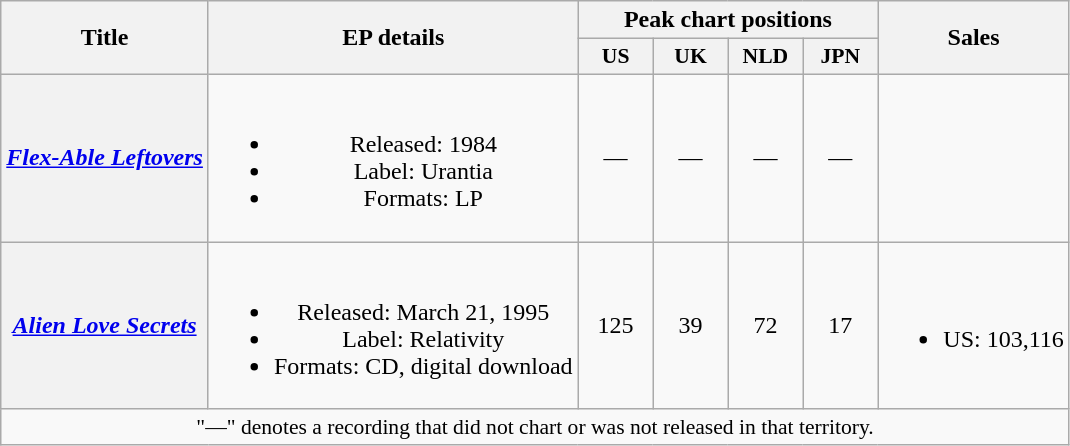<table class="wikitable plainrowheaders" style="text-align:center;">
<tr>
<th scope="col" rowspan="2">Title</th>
<th scope="col" rowspan="2">EP details</th>
<th scope="col" colspan="4">Peak chart positions</th>
<th scope="col" rowspan="2">Sales</th>
</tr>
<tr>
<th scope="col" style="width:3em;font-size:90%;">US<br></th>
<th scope="col" style="width:3em;font-size:90%;">UK<br></th>
<th scope="col" style="width:3em;font-size:90%;">NLD<br></th>
<th scope="col" style="width:3em;font-size:90%;">JPN<br></th>
</tr>
<tr>
<th scope="row"><em><a href='#'>Flex-Able Leftovers</a></em></th>
<td><br><ul><li>Released: 1984</li><li>Label: Urantia</li><li>Formats: LP</li></ul></td>
<td>—</td>
<td>—</td>
<td>—</td>
<td>—</td>
<td></td>
</tr>
<tr>
<th scope="row"><em><a href='#'>Alien Love Secrets</a></em></th>
<td><br><ul><li>Released: March 21, 1995</li><li>Label: Relativity</li><li>Formats: CD, digital download</li></ul></td>
<td>125</td>
<td>39</td>
<td>72</td>
<td>17</td>
<td><br><ul><li>US: 103,116</li></ul></td>
</tr>
<tr>
<td colspan="20" style="font-size:90%">"—" denotes a recording that did not chart or was not released in that territory.</td>
</tr>
</table>
